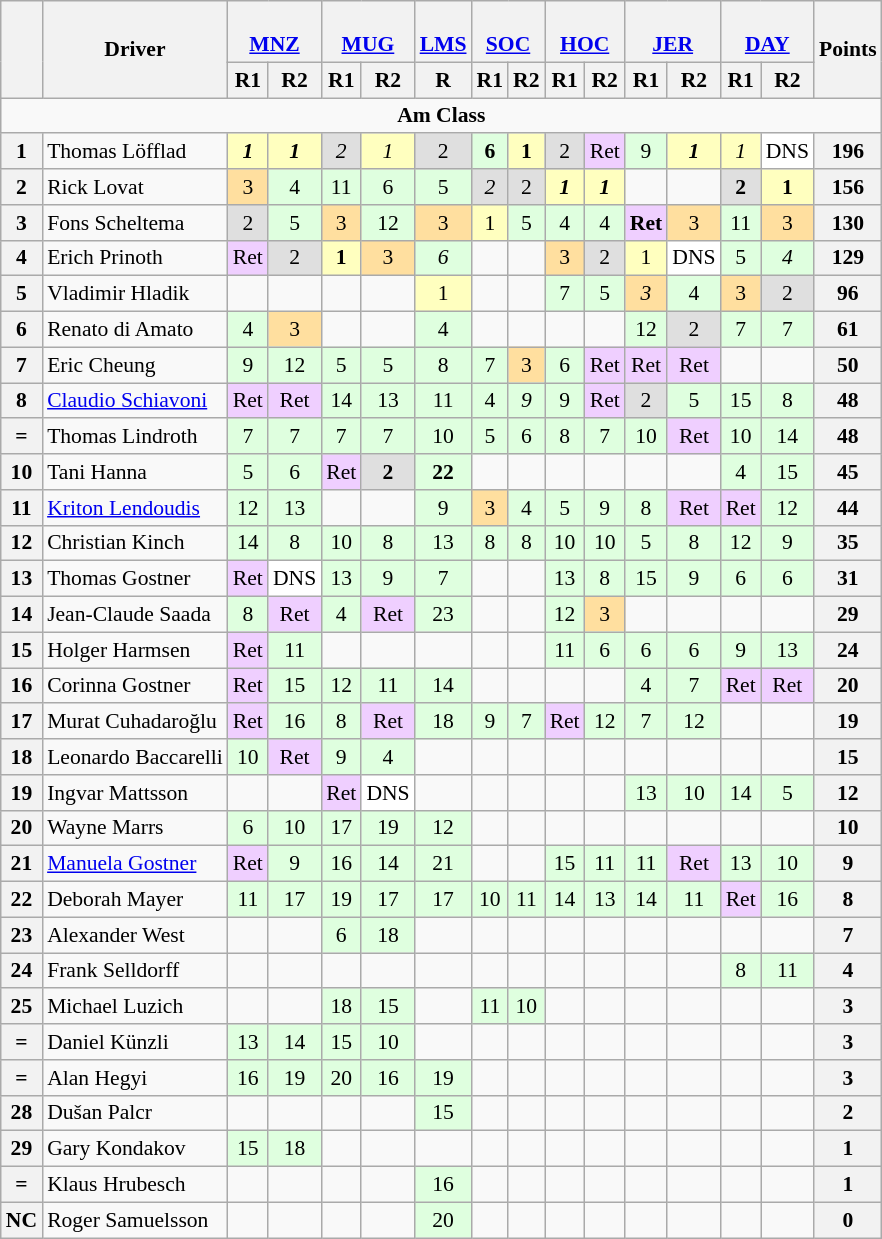<table class="wikitable" style="font-size:90%; text-align:center">
<tr style="background:#f9f9f9" valign="top">
<th rowspan=2 valign="middle"></th>
<th rowspan=2 valign="middle">Driver</th>
<th colspan=2><br><a href='#'>MNZ</a></th>
<th colspan=2><br><a href='#'>MUG</a></th>
<th><br><a href='#'>LMS</a></th>
<th colspan=2><br><a href='#'>SOC</a></th>
<th colspan=2><br><a href='#'>HOC</a></th>
<th colspan=2><br><a href='#'>JER</a></th>
<th colspan=2><br><a href='#'>DAY</a></th>
<th rowspan=2 valign="middle">Points</th>
</tr>
<tr>
<th>R1</th>
<th>R2</th>
<th>R1</th>
<th>R2</th>
<th>R</th>
<th>R1</th>
<th>R2</th>
<th>R1</th>
<th>R2</th>
<th>R1</th>
<th>R2</th>
<th>R1</th>
<th>R2</th>
</tr>
<tr>
<td colspan=16 align=center><strong>Am Class</strong></td>
</tr>
<tr>
<th>1</th>
<td align=left> Thomas Löfflad</td>
<td style="background:#ffffbf;"><strong> <em>1</em> </strong></td>
<td style="background:#ffffbf;"><strong> <em>1</em> </strong></td>
<td style="background:#dfdfdf;"><em>2</em></td>
<td style="background:#ffffbf;"><em>1</em></td>
<td style="background:#dfdfdf;">2</td>
<td style="background:#dfffdf;"><strong>6</strong></td>
<td style="background:#ffffbf;"><strong>1</strong></td>
<td style="background:#dfdfdf;">2</td>
<td style="background:#efcfff;">Ret</td>
<td style="background:#dfffdf;">9</td>
<td style="background:#ffffbf;"><strong> <em>1</em> </strong></td>
<td style="background:#ffffbf;"><em>1</em></td>
<td style="background:#ffffff;">DNS</td>
<th>196</th>
</tr>
<tr>
<th>2</th>
<td align=left> Rick Lovat</td>
<td style="background:#ffdf9f;">3</td>
<td style="background:#dfffdf;">4</td>
<td style="background:#dfffdf;">11</td>
<td style="background:#dfffdf;">6</td>
<td style="background:#dfffdf;">5</td>
<td style="background:#dfdfdf;"><em>2</em></td>
<td style="background:#dfdfdf;">2</td>
<td style="background:#ffffbf;"><strong> <em>1</em> </strong></td>
<td style="background:#ffffbf;"><strong> <em>1</em> </strong></td>
<td></td>
<td></td>
<td style="background:#dfdfdf;"><strong>2</strong></td>
<td style="background:#ffffbf;"><strong>1</strong></td>
<th>156</th>
</tr>
<tr>
<th>3</th>
<td align=left> Fons Scheltema</td>
<td style="background:#dfdfdf;">2</td>
<td style="background:#dfffdf;">5</td>
<td style="background:#ffdf9f;">3</td>
<td style="background:#dfffdf;">12</td>
<td style="background:#ffdf9f;">3</td>
<td style="background:#ffffbf;">1</td>
<td style="background:#dfffdf;">5</td>
<td style="background:#dfffdf;">4</td>
<td style="background:#dfffdf;">4</td>
<td style="background:#efcfff;"><strong>Ret</strong></td>
<td style="background:#ffdf9f;">3</td>
<td style="background:#dfffdf;">11</td>
<td style="background:#ffdf9f;">3</td>
<th>130</th>
</tr>
<tr>
<th>4</th>
<td align=left> Erich Prinoth</td>
<td style="background:#efcfff;">Ret</td>
<td style="background:#dfdfdf;">2</td>
<td style="background:#ffffbf;"><strong>1</strong></td>
<td style="background:#ffdf9f;">3</td>
<td style="background:#dfffdf;"><em>6</em></td>
<td></td>
<td></td>
<td style="background:#ffdf9f;">3</td>
<td style="background:#dfdfdf;">2</td>
<td style="background:#ffffbf;">1</td>
<td style="background:#ffffff;">DNS</td>
<td style="background:#dfffdf;">5</td>
<td style="background:#dfffdf;"><em>4</em></td>
<th>129</th>
</tr>
<tr>
<th>5</th>
<td align=left> Vladimir Hladik</td>
<td></td>
<td></td>
<td></td>
<td></td>
<td style="background:#ffffbf;">1</td>
<td></td>
<td></td>
<td style="background:#dfffdf;">7</td>
<td style="background:#dfffdf;">5</td>
<td style="background:#ffdf9f;"><em>3</em></td>
<td style="background:#dfffdf;">4</td>
<td style="background:#ffdf9f;">3</td>
<td style="background:#dfdfdf;">2</td>
<th>96</th>
</tr>
<tr>
<th>6</th>
<td align=left> Renato di Amato</td>
<td style="background:#dfffdf;">4</td>
<td style="background:#ffdf9f;">3</td>
<td></td>
<td></td>
<td style="background:#dfffdf;">4</td>
<td></td>
<td></td>
<td></td>
<td></td>
<td style="background:#dfffdf;">12</td>
<td style="background:#dfdfdf;">2</td>
<td style="background:#dfffdf;">7</td>
<td style="background:#dfffdf;">7</td>
<th>61</th>
</tr>
<tr>
<th>7</th>
<td align=left> Eric Cheung</td>
<td style="background:#dfffdf;">9</td>
<td style="background:#dfffdf;">12</td>
<td style="background:#dfffdf;">5</td>
<td style="background:#dfffdf;">5</td>
<td style="background:#dfffdf;">8</td>
<td style="background:#dfffdf;">7</td>
<td style="background:#ffdf9f;">3</td>
<td style="background:#dfffdf;">6</td>
<td style="background:#efcfff;">Ret</td>
<td style="background:#efcfff;">Ret</td>
<td style="background:#efcfff;">Ret</td>
<td></td>
<td></td>
<th>50</th>
</tr>
<tr>
<th>8</th>
<td align=left> <a href='#'>Claudio Schiavoni</a></td>
<td style="background:#efcfff;">Ret</td>
<td style="background:#efcfff;">Ret</td>
<td style="background:#dfffdf;">14</td>
<td style="background:#dfffdf;">13</td>
<td style="background:#dfffdf;">11</td>
<td style="background:#dfffdf;">4</td>
<td style="background:#dfffdf;"><em>9</em></td>
<td style="background:#dfffdf;">9</td>
<td style="background:#efcfff;">Ret</td>
<td style="background:#dfdfdf;">2</td>
<td style="background:#dfffdf;">5</td>
<td style="background:#dfffdf;">15</td>
<td style="background:#dfffdf;">8</td>
<th>48</th>
</tr>
<tr>
<th>=</th>
<td align=left> Thomas Lindroth</td>
<td style="background:#dfffdf;">7</td>
<td style="background:#dfffdf;">7</td>
<td style="background:#dfffdf;">7</td>
<td style="background:#dfffdf;">7</td>
<td style="background:#dfffdf;">10</td>
<td style="background:#dfffdf;">5</td>
<td style="background:#dfffdf;">6</td>
<td style="background:#dfffdf;">8</td>
<td style="background:#dfffdf;">7</td>
<td style="background:#dfffdf;">10</td>
<td style="background:#efcfff;">Ret</td>
<td style="background:#dfffdf;">10</td>
<td style="background:#dfffdf;">14</td>
<th>48</th>
</tr>
<tr>
<th>10</th>
<td align=left> Tani Hanna</td>
<td style="background:#dfffdf;">5</td>
<td style="background:#dfffdf;">6</td>
<td style="background:#efcfff;">Ret</td>
<td style="background:#dfdfdf;"><strong>2</strong></td>
<td style="background:#dfffdf;"><strong>22</strong></td>
<td></td>
<td></td>
<td></td>
<td></td>
<td></td>
<td></td>
<td style="background:#dfffdf;">4</td>
<td style="background:#dfffdf;">15</td>
<th>45</th>
</tr>
<tr>
<th>11</th>
<td align=left> <a href='#'>Kriton Lendoudis</a></td>
<td style="background:#dfffdf;">12</td>
<td style="background:#dfffdf;">13</td>
<td></td>
<td></td>
<td style="background:#dfffdf;">9</td>
<td style="background:#ffdf9f;">3</td>
<td style="background:#dfffdf;">4</td>
<td style="background:#dfffdf;">5</td>
<td style="background:#dfffdf;">9</td>
<td style="background:#dfffdf;">8</td>
<td style="background:#efcfff;">Ret</td>
<td style="background:#efcfff;">Ret</td>
<td style="background:#dfffdf;">12</td>
<th>44</th>
</tr>
<tr>
<th>12</th>
<td align=left> Christian Kinch</td>
<td style="background:#dfffdf;">14</td>
<td style="background:#dfffdf;">8</td>
<td style="background:#dfffdf;">10</td>
<td style="background:#dfffdf;">8</td>
<td style="background:#dfffdf;">13</td>
<td style="background:#dfffdf;">8</td>
<td style="background:#dfffdf;">8</td>
<td style="background:#dfffdf;">10</td>
<td style="background:#dfffdf;">10</td>
<td style="background:#dfffdf;">5</td>
<td style="background:#dfffdf;">8</td>
<td style="background:#dfffdf;">12</td>
<td style="background:#dfffdf;">9</td>
<th>35</th>
</tr>
<tr>
<th>13</th>
<td align=left> Thomas Gostner</td>
<td style="background:#efcfff;">Ret</td>
<td style="background:#ffffff;">DNS</td>
<td style="background:#dfffdf;">13</td>
<td style="background:#dfffdf;">9</td>
<td style="background:#dfffdf;">7</td>
<td></td>
<td></td>
<td style="background:#dfffdf;">13</td>
<td style="background:#dfffdf;">8</td>
<td style="background:#dfffdf;">15</td>
<td style="background:#dfffdf;">9</td>
<td style="background:#dfffdf;">6</td>
<td style="background:#dfffdf;">6</td>
<th>31</th>
</tr>
<tr>
<th>14</th>
<td align=left> Jean-Claude Saada</td>
<td style="background:#dfffdf;">8</td>
<td style="background:#efcfff;">Ret</td>
<td style="background:#dfffdf;">4</td>
<td style="background:#efcfff;">Ret</td>
<td style="background:#dfffdf;">23</td>
<td></td>
<td></td>
<td style="background:#dfffdf;">12</td>
<td style="background:#ffdf9f;">3</td>
<td></td>
<td></td>
<td></td>
<td></td>
<th>29</th>
</tr>
<tr>
<th>15</th>
<td align=left> Holger Harmsen</td>
<td style="background:#efcfff;">Ret</td>
<td style="background:#dfffdf;">11</td>
<td></td>
<td></td>
<td></td>
<td></td>
<td></td>
<td style="background:#dfffdf;">11</td>
<td style="background:#dfffdf;">6</td>
<td style="background:#dfffdf;">6</td>
<td style="background:#dfffdf;">6</td>
<td style="background:#dfffdf;">9</td>
<td style="background:#dfffdf;">13</td>
<th>24</th>
</tr>
<tr>
<th>16</th>
<td align=left> Corinna Gostner</td>
<td style="background:#efcfff;">Ret</td>
<td style="background:#dfffdf;">15</td>
<td style="background:#dfffdf;">12</td>
<td style="background:#dfffdf;">11</td>
<td style="background:#dfffdf;">14</td>
<td></td>
<td></td>
<td></td>
<td></td>
<td style="background:#dfffdf;">4</td>
<td style="background:#dfffdf;">7</td>
<td style="background:#efcfff;">Ret</td>
<td style="background:#efcfff;">Ret</td>
<th>20</th>
</tr>
<tr>
<th>17</th>
<td align=left> Murat Cuhadaroğlu</td>
<td style="background:#efcfff;">Ret</td>
<td style="background:#dfffdf;">16</td>
<td style="background:#dfffdf;">8</td>
<td style="background:#efcfff;">Ret</td>
<td style="background:#dfffdf;">18</td>
<td style="background:#dfffdf;">9</td>
<td style="background:#dfffdf;">7</td>
<td style="background:#efcfff;">Ret</td>
<td style="background:#dfffdf;">12</td>
<td style="background:#dfffdf;">7</td>
<td style="background:#dfffdf;">12</td>
<td></td>
<td></td>
<th>19</th>
</tr>
<tr>
<th>18</th>
<td align=left> Leonardo Baccarelli</td>
<td style="background:#dfffdf;">10</td>
<td style="background:#efcfff;">Ret</td>
<td style="background:#dfffdf;">9</td>
<td style="background:#dfffdf;">4</td>
<td></td>
<td></td>
<td></td>
<td></td>
<td></td>
<td></td>
<td></td>
<td></td>
<td></td>
<th>15</th>
</tr>
<tr>
<th>19</th>
<td align=left> Ingvar Mattsson</td>
<td></td>
<td></td>
<td style="background:#efcfff;">Ret</td>
<td style="background:#ffffff;">DNS</td>
<td></td>
<td></td>
<td></td>
<td></td>
<td></td>
<td style="background:#dfffdf;">13</td>
<td style="background:#dfffdf;">10</td>
<td style="background:#dfffdf;">14</td>
<td style="background:#dfffdf;">5</td>
<th>12</th>
</tr>
<tr>
<th>20</th>
<td align=left> Wayne Marrs</td>
<td style="background:#dfffdf;">6</td>
<td style="background:#dfffdf;">10</td>
<td style="background:#dfffdf;">17</td>
<td style="background:#dfffdf;">19</td>
<td style="background:#dfffdf;">12</td>
<td></td>
<td></td>
<td></td>
<td></td>
<td></td>
<td></td>
<td></td>
<td></td>
<th>10</th>
</tr>
<tr>
<th>21</th>
<td align=left> <a href='#'>Manuela Gostner</a></td>
<td style="background:#efcfff;">Ret</td>
<td style="background:#dfffdf;">9</td>
<td style="background:#dfffdf;">16</td>
<td style="background:#dfffdf;">14</td>
<td style="background:#dfffdf;">21</td>
<td></td>
<td></td>
<td style="background:#dfffdf;">15</td>
<td style="background:#dfffdf;">11</td>
<td style="background:#dfffdf;">11</td>
<td style="background:#efcfff;">Ret</td>
<td style="background:#dfffdf;">13</td>
<td style="background:#dfffdf;">10</td>
<th>9</th>
</tr>
<tr>
<th>22</th>
<td align=left> Deborah Mayer</td>
<td style="background:#dfffdf;">11</td>
<td style="background:#dfffdf;">17</td>
<td style="background:#dfffdf;">19</td>
<td style="background:#dfffdf;">17</td>
<td style="background:#dfffdf;">17</td>
<td style="background:#dfffdf;">10</td>
<td style="background:#dfffdf;">11</td>
<td style="background:#dfffdf;">14</td>
<td style="background:#dfffdf;">13</td>
<td style="background:#dfffdf;">14</td>
<td style="background:#dfffdf;">11</td>
<td style="background:#efcfff;">Ret</td>
<td style="background:#dfffdf;">16</td>
<th>8</th>
</tr>
<tr>
<th>23</th>
<td align=left> Alexander West</td>
<td></td>
<td></td>
<td style="background:#dfffdf;">6</td>
<td style="background:#dfffdf;">18</td>
<td></td>
<td></td>
<td></td>
<td></td>
<td></td>
<td></td>
<td></td>
<td></td>
<td></td>
<th>7</th>
</tr>
<tr>
<th>24</th>
<td align=left> Frank Selldorff</td>
<td></td>
<td></td>
<td></td>
<td></td>
<td></td>
<td></td>
<td></td>
<td></td>
<td></td>
<td></td>
<td></td>
<td style="background:#dfffdf;">8</td>
<td style="background:#dfffdf;">11</td>
<th>4</th>
</tr>
<tr>
<th>25</th>
<td align=left> Michael Luzich</td>
<td></td>
<td></td>
<td style="background:#dfffdf;">18</td>
<td style="background:#dfffdf;">15</td>
<td></td>
<td style="background:#dfffdf;">11</td>
<td style="background:#dfffdf;">10</td>
<td></td>
<td></td>
<td></td>
<td></td>
<td></td>
<td></td>
<th>3</th>
</tr>
<tr>
<th>=</th>
<td align=left> Daniel Künzli</td>
<td style="background:#dfffdf;">13</td>
<td style="background:#dfffdf;">14</td>
<td style="background:#dfffdf;">15</td>
<td style="background:#dfffdf;">10</td>
<td></td>
<td></td>
<td></td>
<td></td>
<td></td>
<td></td>
<td></td>
<td></td>
<td></td>
<th>3</th>
</tr>
<tr>
<th>=</th>
<td align=left> Alan Hegyi</td>
<td style="background:#dfffdf;">16</td>
<td style="background:#dfffdf;">19</td>
<td style="background:#dfffdf;">20</td>
<td style="background:#dfffdf;">16</td>
<td style="background:#dfffdf;">19</td>
<td></td>
<td></td>
<td></td>
<td></td>
<td></td>
<td></td>
<td></td>
<td></td>
<th>3</th>
</tr>
<tr>
<th>28</th>
<td align=left> Dušan Palcr</td>
<td></td>
<td></td>
<td></td>
<td></td>
<td style="background:#dfffdf;">15</td>
<td></td>
<td></td>
<td></td>
<td></td>
<td></td>
<td></td>
<td></td>
<td></td>
<th>2</th>
</tr>
<tr>
<th>29</th>
<td align=left> Gary Kondakov</td>
<td style="background:#dfffdf;">15</td>
<td style="background:#dfffdf;">18</td>
<td></td>
<td></td>
<td></td>
<td></td>
<td></td>
<td></td>
<td></td>
<td></td>
<td></td>
<td></td>
<td></td>
<th>1</th>
</tr>
<tr>
<th>=</th>
<td align=left> Klaus Hrubesch</td>
<td></td>
<td></td>
<td></td>
<td></td>
<td style="background:#dfffdf;">16</td>
<td></td>
<td></td>
<td></td>
<td></td>
<td></td>
<td></td>
<td></td>
<td></td>
<th>1</th>
</tr>
<tr>
<th>NC</th>
<td align=left> Roger Samuelsson</td>
<td></td>
<td></td>
<td></td>
<td></td>
<td style="background:#dfffdf;">20</td>
<td></td>
<td></td>
<td></td>
<td></td>
<td></td>
<td></td>
<td></td>
<td></td>
<th>0</th>
</tr>
</table>
